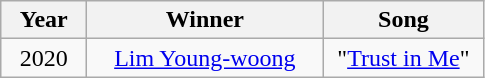<table class="wikitable" style="text-align: center">
<tr>
<th width="50">Year</th>
<th width="150">Winner</th>
<th width="100">Song</th>
</tr>
<tr>
<td>2020</td>
<td><a href='#'>Lim Young-woong</a></td>
<td>"<a href='#'>Trust in Me</a>"</td>
</tr>
</table>
